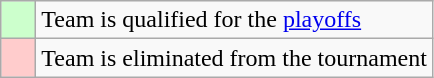<table class="wikitable">
<tr>
<td style="background:#cfc;">    </td>
<td>Team is qualified for the <a href='#'>playoffs</a></td>
</tr>
<tr>
<td style="background:#fcc;">    </td>
<td>Team is eliminated from the tournament</td>
</tr>
</table>
